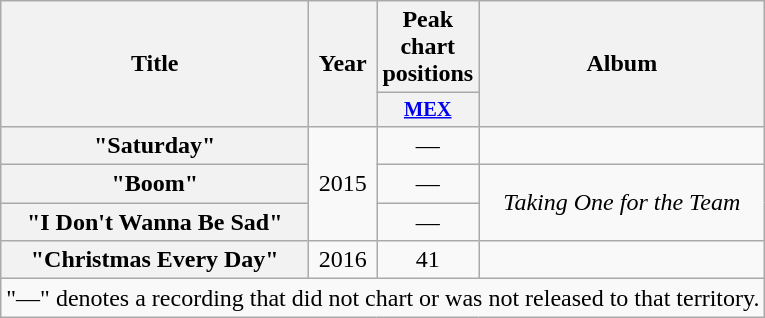<table class="wikitable plainrowheaders" style="text-align:center;">
<tr>
<th scope="col" rowspan="2">Title</th>
<th scope="col" rowspan="2">Year</th>
<th scope="col" colspan="1">Peak chart positions</th>
<th scope="col" rowspan="2">Album</th>
</tr>
<tr>
<th scope="col" style="width:3.5em;font-size:85%;"><a href='#'>MEX</a><br></th>
</tr>
<tr>
<th scope="row">"Saturday"</th>
<td rowspan="3">2015</td>
<td>—</td>
<td></td>
</tr>
<tr>
<th scope="row">"Boom"</th>
<td>—</td>
<td rowspan="2"><em>Taking One for the Team</em></td>
</tr>
<tr>
<th scope="row">"I Don't Wanna Be Sad"</th>
<td>—</td>
</tr>
<tr>
<th scope="row">"Christmas Every Day"</th>
<td>2016</td>
<td>41</td>
<td></td>
</tr>
<tr>
<td colspan="14">"—" denotes a recording that did not chart or was not released to that territory.</td>
</tr>
</table>
